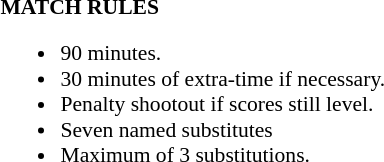<table width=100% style="font-size: 90%">
<tr>
<td width=50% valign=top><br><strong>MATCH RULES</strong><ul><li>90 minutes.</li><li>30 minutes of extra-time if necessary.</li><li>Penalty shootout if scores still level.</li><li>Seven named substitutes</li><li>Maximum of 3 substitutions.</li></ul></td>
</tr>
</table>
